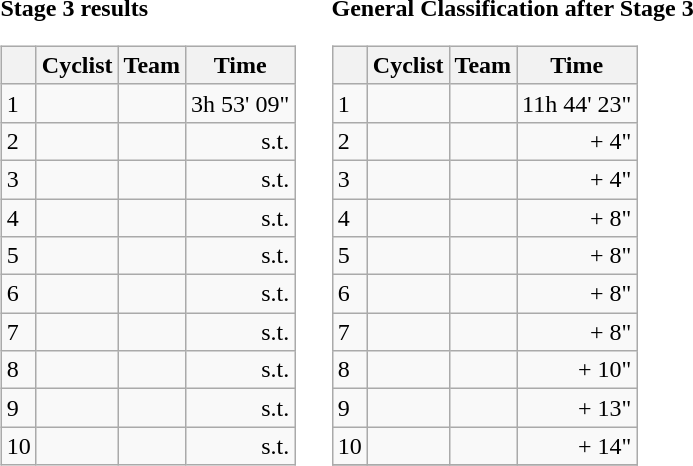<table>
<tr>
<td><strong>Stage 3 results</strong><br><table class="wikitable">
<tr>
<th></th>
<th>Cyclist</th>
<th>Team</th>
<th>Time</th>
</tr>
<tr>
<td>1</td>
<td></td>
<td></td>
<td align="right">3h 53' 09"</td>
</tr>
<tr>
<td>2</td>
<td></td>
<td></td>
<td align="right">s.t.</td>
</tr>
<tr>
<td>3</td>
<td></td>
<td></td>
<td align="right">s.t.</td>
</tr>
<tr>
<td>4</td>
<td></td>
<td></td>
<td align="right">s.t.</td>
</tr>
<tr>
<td>5</td>
<td></td>
<td></td>
<td align="right">s.t.</td>
</tr>
<tr>
<td>6</td>
<td></td>
<td></td>
<td align="right">s.t.</td>
</tr>
<tr>
<td>7</td>
<td></td>
<td></td>
<td align="right">s.t.</td>
</tr>
<tr>
<td>8</td>
<td></td>
<td></td>
<td align="right">s.t.</td>
</tr>
<tr>
<td>9</td>
<td></td>
<td></td>
<td align="right">s.t.</td>
</tr>
<tr>
<td>10</td>
<td></td>
<td></td>
<td align="right">s.t.</td>
</tr>
</table>
</td>
<td></td>
<td><strong>General Classification after Stage 3</strong><br><table class="wikitable">
<tr>
<th></th>
<th>Cyclist</th>
<th>Team</th>
<th>Time</th>
</tr>
<tr>
<td>1</td>
<td></td>
<td></td>
<td align="right">11h 44' 23"</td>
</tr>
<tr>
<td>2</td>
<td></td>
<td></td>
<td align="right">+ 4"</td>
</tr>
<tr>
<td>3</td>
<td></td>
<td></td>
<td align="right">+ 4"</td>
</tr>
<tr>
<td>4</td>
<td></td>
<td></td>
<td align="right">+ 8"</td>
</tr>
<tr>
<td>5</td>
<td></td>
<td></td>
<td align="right">+ 8"</td>
</tr>
<tr>
<td>6</td>
<td></td>
<td></td>
<td align="right">+ 8"</td>
</tr>
<tr>
<td>7</td>
<td></td>
<td></td>
<td align="right">+ 8"</td>
</tr>
<tr>
<td>8</td>
<td></td>
<td></td>
<td align="right">+ 10"</td>
</tr>
<tr>
<td>9</td>
<td></td>
<td></td>
<td align="right">+ 13"</td>
</tr>
<tr>
<td>10</td>
<td></td>
<td></td>
<td align="right">+ 14"</td>
</tr>
<tr>
</tr>
</table>
</td>
</tr>
</table>
